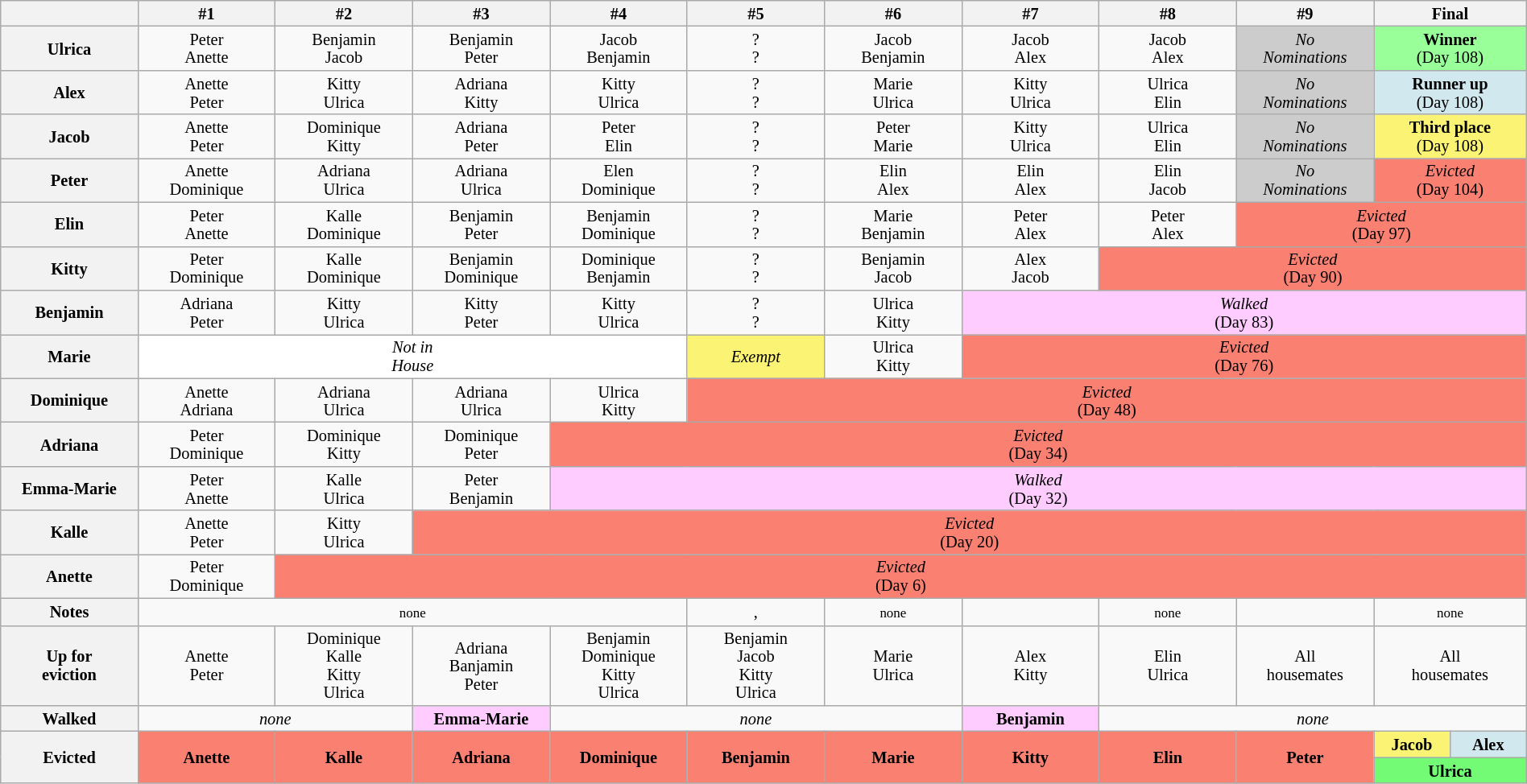<table class="wikitable" style="text-align:center; font-size:85%; line-height:15px; width: 100%">
<tr>
<th style="width: 9%;"></th>
<th style="width: 9%;">#1</th>
<th style="width: 9%;">#2</th>
<th style="width: 9%;">#3</th>
<th style="width: 9%;">#4</th>
<th style="width: 9%;">#5</th>
<th style="width: 9%;">#6</th>
<th style="width: 9%;">#7</th>
<th style="width: 9%;">#8</th>
<th style="width: 9%;">#9</th>
<th style="width: 18%;" colspan="2">Final</th>
</tr>
<tr>
<th>Ulrica</th>
<td>Peter<br>Anette</td>
<td>Benjamin<br>Jacob</td>
<td>Benjamin<br>Peter</td>
<td>Jacob<br>Benjamin</td>
<td>?<br>?</td>
<td>Jacob<br>Benjamin</td>
<td>Jacob<br>Alex</td>
<td>Jacob<br>Alex</td>
<td style="background:#CCCCCC;"><em>No<br>Nominations</em></td>
<td style="background:#99FF99" colspan="2"><strong>Winner</strong><br>(Day 108)</td>
</tr>
<tr>
<th>Alex</th>
<td>Anette<br>Peter</td>
<td>Kitty<br>Ulrica</td>
<td>Adriana<br>Kitty</td>
<td>Kitty<br>Ulrica</td>
<td>?<br>?</td>
<td>Marie<br>Ulrica</td>
<td>Kitty<br>Ulrica</td>
<td>Ulrica<br>Elin</td>
<td style="background:#CCCCCC;"><em>No<br>Nominations</em></td>
<td style="background:#D1E8EF" colspan="2"><strong>Runner up</strong><br>(Day 108)</td>
</tr>
<tr>
<th>Jacob</th>
<td>Anette<br>Peter</td>
<td>Dominique<br>Kitty</td>
<td>Adriana<br>Peter</td>
<td>Peter<br>Elin</td>
<td>?<br>?</td>
<td>Peter<br>Marie</td>
<td>Kitty<br>Ulrica</td>
<td>Ulrica<br>Elin</td>
<td style="background:#CCCCCC;"><em>No<br>Nominations</em></td>
<td style="background:#FBF373" colspan="2"><strong>Third place</strong><br>(Day 108)</td>
</tr>
<tr>
<th>Peter</th>
<td>Anette<br>Dominique</td>
<td>Adriana<br>Ulrica</td>
<td>Adriana<br>Ulrica</td>
<td>Elen<br>Dominique</td>
<td>?<br>?</td>
<td>Elin<br>Alex</td>
<td>Elin<br>Alex</td>
<td>Elin<br>Jacob</td>
<td style="background:#CCCCCC;"><em>No<br>Nominations</em></td>
<td style="background:#fa8072;" colspan="2"><em>Evicted</em><br>(Day 104)</td>
</tr>
<tr>
<th>Elin</th>
<td>Peter<br>Anette</td>
<td>Kalle<br>Dominique</td>
<td>Benjamin<br>Peter</td>
<td>Benjamin<br>Dominique</td>
<td>?<br>?</td>
<td>Marie<br>Benjamin</td>
<td>Peter<br>Alex</td>
<td>Peter<br>Alex</td>
<td style="background:#fa8072;" colspan="3"><em>Evicted</em><br>(Day 97)</td>
</tr>
<tr>
<th>Kitty</th>
<td>Peter<br>Dominique</td>
<td>Kalle<br>Dominique</td>
<td>Benjamin<br>Dominique</td>
<td>Dominique<br>Benjamin</td>
<td>?<br>?</td>
<td>Benjamin<br>Jacob</td>
<td>Alex<br>Jacob</td>
<td style="background:#fa8072;" colspan="4"><em>Evicted</em><br>(Day 90)</td>
</tr>
<tr>
<th>Benjamin</th>
<td>Adriana<br>Peter</td>
<td>Kitty<br>Ulrica</td>
<td>Kitty<br>Peter</td>
<td>Kitty<br>Ulrica</td>
<td>?<br>?</td>
<td>Ulrica<br>Kitty</td>
<td style="background:#FFCCFF;" colspan="5"><em>Walked</em><br>(Day 83)</td>
</tr>
<tr>
<th>Marie</th>
<td colspan=4 style="background:white;"><em>Not in<br>House</em></td>
<td style="background:#FBF373"><em>Exempt</em></td>
<td>Ulrica<br>Kitty</td>
<td style="background:#fa8072;" colspan="5"><em>Evicted</em><br>(Day 76)</td>
</tr>
<tr>
<th>Dominique</th>
<td>Anette<br>Adriana</td>
<td>Adriana<br>Ulrica</td>
<td>Adriana<br>Ulrica</td>
<td>Ulrica<br>Kitty</td>
<td style="background:#fa8072;" colspan="7"><em>Evicted</em><br>(Day 48)</td>
</tr>
<tr>
<th>Adriana</th>
<td>Peter<br>Dominique</td>
<td>Dominique<br>Kitty</td>
<td>Dominique<br>Peter</td>
<td style="background:#fa8072;" colspan="8"><em>Evicted</em><br>(Day 34)</td>
</tr>
<tr>
<th>Emma-Marie</th>
<td>Peter<br>Anette</td>
<td>Kalle<br>Ulrica</td>
<td>Peter<br>Benjamin</td>
<td style="background:#FFCCFF;" colspan="8"><em>Walked</em><br>(Day 32)</td>
</tr>
<tr>
<th>Kalle</th>
<td>Anette<br>Peter</td>
<td>Kitty<br>Ulrica</td>
<td style="background:#fa8072;" colspan="9"><em>Evicted</em><br>(Day 20)</td>
</tr>
<tr>
<th>Anette</th>
<td>Peter<br>Dominique</td>
<td style="background:#fa8072;" colspan="10"><em>Evicted</em><br>(Day 6)</td>
</tr>
<tr>
<th>Notes</th>
<td colspan=4><small>none</small></td>
<td>, </td>
<td><small>none</small></td>
<td></td>
<td><small>none</small></td>
<td></td>
<td colspan="2"><small>none</small></td>
</tr>
<tr>
<th>Up for<br>eviction</th>
<td>Anette<br>Peter</td>
<td>Dominique<br>Kalle<br>Kitty<br>Ulrica</td>
<td>Adriana<br>Banjamin<br>Peter</td>
<td>Benjamin<br>Dominique<br>Kitty<br>Ulrica</td>
<td>Benjamin<br>Jacob<br>Kitty<br>Ulrica</td>
<td>Marie<br>Ulrica</td>
<td>Alex<br>Kitty</td>
<td>Elin<br>Ulrica</td>
<td>All<br>housemates</td>
<td colspan="2">All<br>housemates</td>
</tr>
<tr>
<th>Walked</th>
<td colspan="2"><em>none</em></td>
<td style="background:#FFCCFF;"><strong>Emma-Marie</strong></td>
<td colspan="3"><em>none</em></td>
<td style="background:#FFCCFF;"><strong>Benjamin</strong></td>
<td colspan="4"><em>none</em></td>
</tr>
<tr>
<th rowspan="3">Evicted</th>
<td style="background:#fa8072;" rowspan="3"><strong>Anette</strong></td>
<td style="background:#fa8072;" rowspan="3"><strong>Kalle</strong></td>
<td style="background:#fa8072;" rowspan="3"><strong>Adriana</strong></td>
<td style="background:#fa8072;" rowspan="3"><strong>Dominique</strong></td>
<td style="background:#fa8072;" rowspan="3"><strong>Benjamin</strong></td>
<td style="background:#fa8072;" rowspan="3"><strong>Marie</strong></td>
<td style="background:#fa8072;" rowspan="3"><strong>Kitty</strong></td>
<td style="background:#fa8072;" rowspan="3"><strong>Elin</strong></td>
<td style="background:#fa8072;" rowspan="3"><strong>Peter</strong></td>
<td style="background:#FBF373;"><strong>Jacob</strong></td>
<td style="background:#D1E8EF; width: 13%;"><strong>Alex</strong></td>
</tr>
<tr>
<td style="background:#73FB76" colspan="2"><strong>Ulrica</strong></td>
</tr>
</table>
